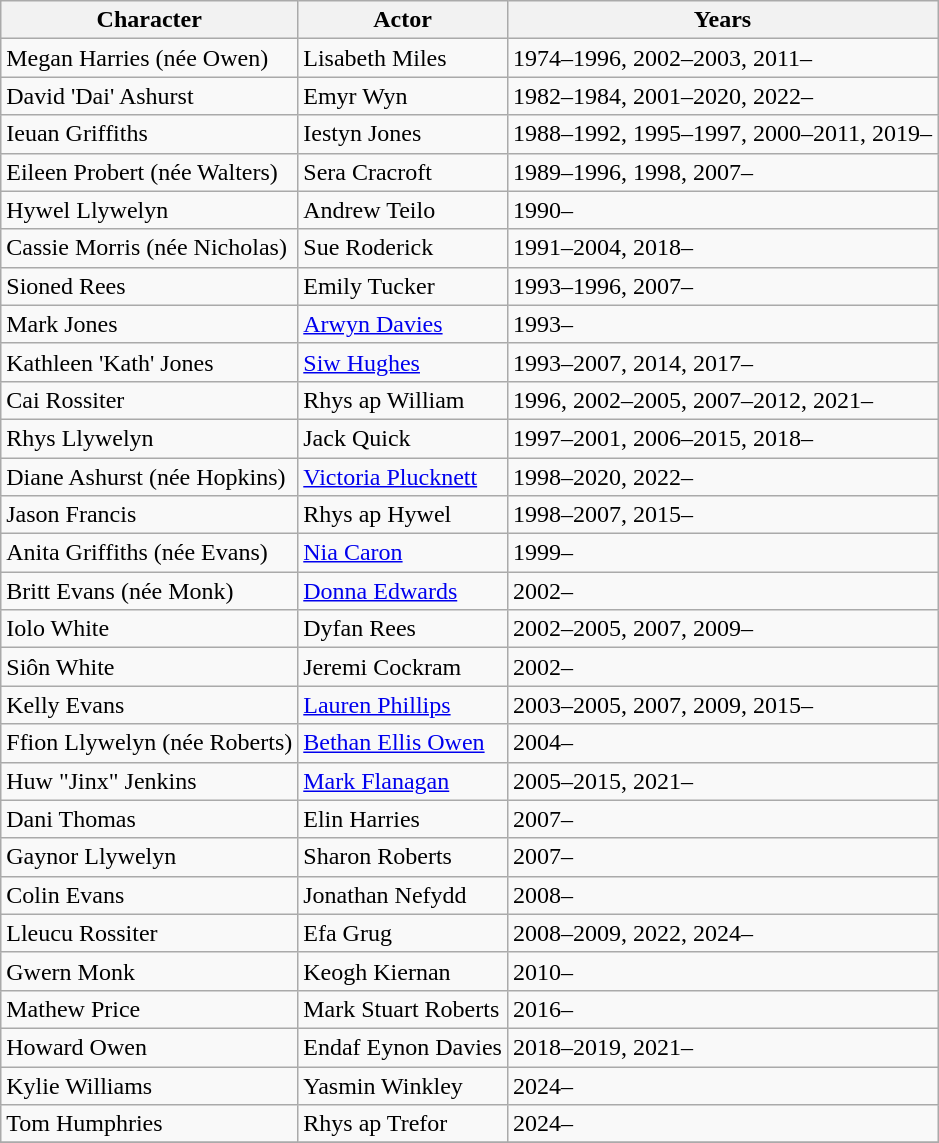<table class="wikitable sortable">
<tr>
<th>Character</th>
<th>Actor</th>
<th>Years</th>
</tr>
<tr>
<td>Megan Harries (née Owen)</td>
<td>Lisabeth Miles</td>
<td>1974–1996, 2002–2003, 2011–</td>
</tr>
<tr>
<td>David 'Dai' Ashurst</td>
<td>Emyr Wyn</td>
<td>1982–1984, 2001–2020, 2022–</td>
</tr>
<tr>
<td>Ieuan Griffiths</td>
<td>Iestyn Jones</td>
<td>1988–1992, 1995–1997, 2000–2011, 2019–</td>
</tr>
<tr>
<td>Eileen Probert (née Walters)</td>
<td>Sera Cracroft</td>
<td>1989–1996, 1998, 2007–</td>
</tr>
<tr>
<td>Hywel Llywelyn</td>
<td>Andrew Teilo</td>
<td>1990–</td>
</tr>
<tr>
<td>Cassie Morris (née Nicholas)</td>
<td>Sue Roderick</td>
<td>1991–2004, 2018–</td>
</tr>
<tr>
<td>Sioned Rees</td>
<td>Emily Tucker</td>
<td>1993–1996, 2007–</td>
</tr>
<tr>
<td>Mark Jones</td>
<td><a href='#'>Arwyn Davies</a></td>
<td>1993–</td>
</tr>
<tr>
<td>Kathleen 'Kath' Jones</td>
<td><a href='#'>Siw Hughes</a></td>
<td>1993–2007, 2014, 2017–</td>
</tr>
<tr>
<td>Cai Rossiter</td>
<td>Rhys ap William</td>
<td>1996, 2002–2005, 2007–2012, 2021–</td>
</tr>
<tr>
<td>Rhys Llywelyn</td>
<td>Jack Quick</td>
<td>1997–2001, 2006–2015, 2018–</td>
</tr>
<tr>
<td>Diane Ashurst (née Hopkins)</td>
<td><a href='#'>Victoria Plucknett</a></td>
<td>1998–2020, 2022–</td>
</tr>
<tr>
<td>Jason Francis</td>
<td>Rhys ap Hywel</td>
<td>1998–2007, 2015–</td>
</tr>
<tr>
<td>Anita Griffiths (née Evans)</td>
<td><a href='#'>Nia Caron</a></td>
<td>1999–</td>
</tr>
<tr>
<td>Britt Evans (née Monk)</td>
<td><a href='#'>Donna Edwards</a></td>
<td>2002–</td>
</tr>
<tr>
<td>Iolo White</td>
<td>Dyfan Rees</td>
<td>2002–2005, 2007, 2009–</td>
</tr>
<tr>
<td>Siôn White</td>
<td>Jeremi Cockram</td>
<td>2002–</td>
</tr>
<tr>
<td>Kelly Evans</td>
<td><a href='#'>Lauren Phillips</a></td>
<td>2003–2005, 2007, 2009, 2015–</td>
</tr>
<tr>
<td>Ffion Llywelyn (née Roberts)</td>
<td><a href='#'>Bethan Ellis Owen</a></td>
<td>2004–</td>
</tr>
<tr>
<td>Huw "Jinx" Jenkins</td>
<td><a href='#'>Mark Flanagan</a></td>
<td>2005–2015, 2021–</td>
</tr>
<tr>
<td>Dani Thomas</td>
<td>Elin Harries</td>
<td>2007–</td>
</tr>
<tr>
<td>Gaynor Llywelyn</td>
<td>Sharon Roberts</td>
<td>2007–</td>
</tr>
<tr>
<td>Colin Evans</td>
<td>Jonathan Nefydd</td>
<td>2008–</td>
</tr>
<tr>
<td>Lleucu Rossiter</td>
<td>Efa Grug</td>
<td>2008–2009, 2022, 2024–</td>
</tr>
<tr>
<td>Gwern Monk</td>
<td>Keogh Kiernan</td>
<td>2010–</td>
</tr>
<tr>
<td>Mathew Price</td>
<td>Mark Stuart Roberts</td>
<td>2016–</td>
</tr>
<tr>
<td>Howard Owen</td>
<td>Endaf Eynon Davies</td>
<td>2018–2019, 2021–</td>
</tr>
<tr>
<td>Kylie Williams</td>
<td>Yasmin Winkley</td>
<td>2024–</td>
</tr>
<tr>
<td>Tom Humphries</td>
<td>Rhys ap Trefor</td>
<td>2024–</td>
</tr>
<tr>
</tr>
</table>
